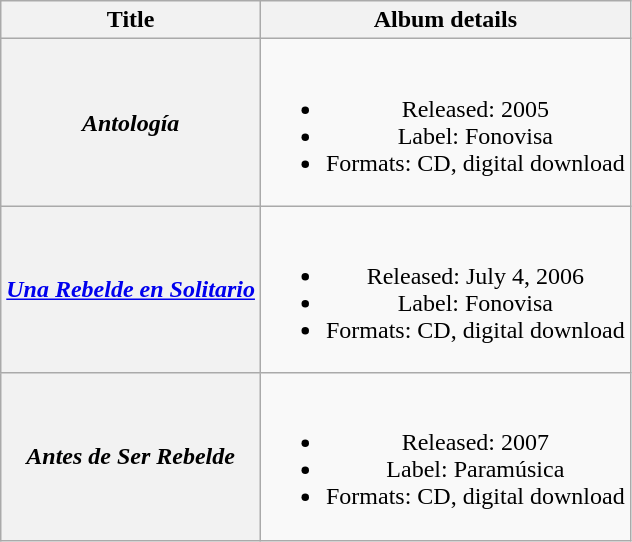<table class="wikitable plainrowheaders" style="text-align:center;">
<tr>
<th>Title</th>
<th>Album details</th>
</tr>
<tr>
<th scope="row"><em>Antología</em></th>
<td><br><ul><li>Released: 2005</li><li>Label: Fonovisa</li><li>Formats: CD, digital download</li></ul></td>
</tr>
<tr>
<th scope="row"><em><a href='#'>Una Rebelde en Solitario</a></em></th>
<td><br><ul><li>Released: July 4, 2006</li><li>Label: Fonovisa</li><li>Formats: CD, digital download</li></ul></td>
</tr>
<tr>
<th scope="row"><em>Antes de Ser Rebelde</em></th>
<td><br><ul><li>Released: 2007</li><li>Label: Paramúsica</li><li>Formats: CD, digital download</li></ul></td>
</tr>
</table>
